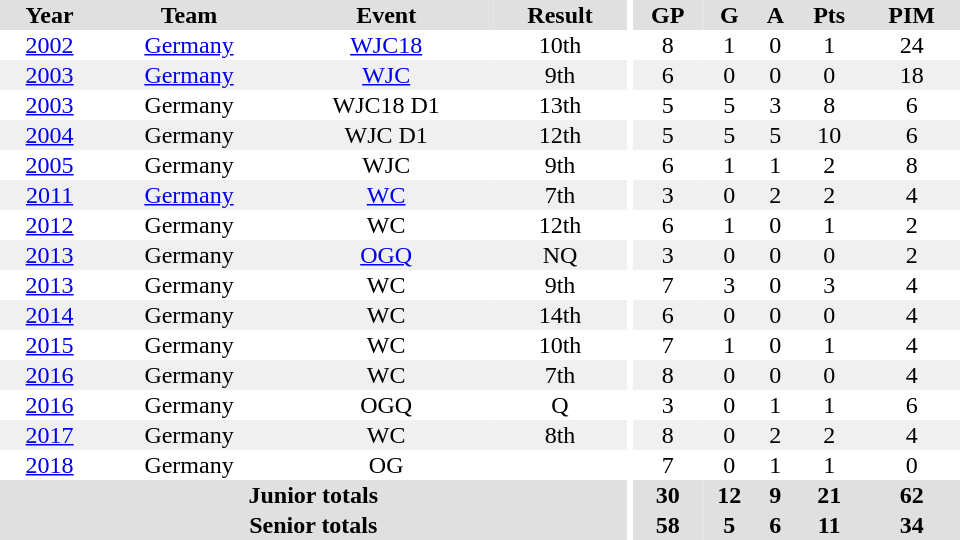<table border="0" cellpadding="1" cellspacing="0" ID="Table3" style="text-align:center; width:40em">
<tr ALIGN="center" bgcolor="#e0e0e0">
<th>Year</th>
<th>Team</th>
<th>Event</th>
<th>Result</th>
<th rowspan="99" bgcolor="#ffffff"></th>
<th>GP</th>
<th>G</th>
<th>A</th>
<th>Pts</th>
<th>PIM</th>
</tr>
<tr>
<td><a href='#'>2002</a></td>
<td><a href='#'>Germany</a></td>
<td><a href='#'>WJC18</a></td>
<td>10th</td>
<td>8</td>
<td>1</td>
<td>0</td>
<td>1</td>
<td>24</td>
</tr>
<tr bgcolor="#f0f0f0">
<td><a href='#'>2003</a></td>
<td><a href='#'>Germany</a></td>
<td><a href='#'>WJC</a></td>
<td>9th</td>
<td>6</td>
<td>0</td>
<td>0</td>
<td>0</td>
<td>18</td>
</tr>
<tr>
<td><a href='#'>2003</a></td>
<td>Germany</td>
<td>WJC18 D1</td>
<td>13th</td>
<td>5</td>
<td>5</td>
<td>3</td>
<td>8</td>
<td>6</td>
</tr>
<tr bgcolor="#f0f0f0">
<td><a href='#'>2004</a></td>
<td>Germany</td>
<td>WJC D1</td>
<td>12th</td>
<td>5</td>
<td>5</td>
<td>5</td>
<td>10</td>
<td>6</td>
</tr>
<tr>
<td><a href='#'>2005</a></td>
<td>Germany</td>
<td>WJC</td>
<td>9th</td>
<td>6</td>
<td>1</td>
<td>1</td>
<td>2</td>
<td>8</td>
</tr>
<tr bgcolor="#f0f0f0">
<td><a href='#'>2011</a></td>
<td><a href='#'>Germany</a></td>
<td><a href='#'>WC</a></td>
<td>7th</td>
<td>3</td>
<td>0</td>
<td>2</td>
<td>2</td>
<td>4</td>
</tr>
<tr>
<td><a href='#'>2012</a></td>
<td>Germany</td>
<td>WC</td>
<td>12th</td>
<td>6</td>
<td>1</td>
<td>0</td>
<td>1</td>
<td>2</td>
</tr>
<tr bgcolor="#f0f0f0">
<td><a href='#'>2013</a></td>
<td>Germany</td>
<td><a href='#'>OGQ</a></td>
<td>NQ</td>
<td>3</td>
<td>0</td>
<td>0</td>
<td>0</td>
<td>2</td>
</tr>
<tr>
<td><a href='#'>2013</a></td>
<td>Germany</td>
<td>WC</td>
<td>9th</td>
<td>7</td>
<td>3</td>
<td>0</td>
<td>3</td>
<td>4</td>
</tr>
<tr bgcolor="#f0f0f0">
<td><a href='#'>2014</a></td>
<td>Germany</td>
<td>WC</td>
<td>14th</td>
<td>6</td>
<td>0</td>
<td>0</td>
<td>0</td>
<td>4</td>
</tr>
<tr>
<td><a href='#'>2015</a></td>
<td>Germany</td>
<td>WC</td>
<td>10th</td>
<td>7</td>
<td>1</td>
<td>0</td>
<td>1</td>
<td>4</td>
</tr>
<tr bgcolor="#f0f0f0">
<td><a href='#'>2016</a></td>
<td>Germany</td>
<td>WC</td>
<td>7th</td>
<td>8</td>
<td>0</td>
<td>0</td>
<td>0</td>
<td>4</td>
</tr>
<tr>
<td><a href='#'>2016</a></td>
<td>Germany</td>
<td>OGQ</td>
<td>Q</td>
<td>3</td>
<td>0</td>
<td>1</td>
<td>1</td>
<td>6</td>
</tr>
<tr bgcolor="#f0f0f0">
<td><a href='#'>2017</a></td>
<td>Germany</td>
<td>WC</td>
<td>8th</td>
<td>8</td>
<td>0</td>
<td>2</td>
<td>2</td>
<td>4</td>
</tr>
<tr>
<td><a href='#'>2018</a></td>
<td>Germany</td>
<td>OG</td>
<td></td>
<td>7</td>
<td>0</td>
<td>1</td>
<td>1</td>
<td>0</td>
</tr>
<tr bgcolor="#e0e0e0">
<th colspan="4">Junior totals</th>
<th>30</th>
<th>12</th>
<th>9</th>
<th>21</th>
<th>62</th>
</tr>
<tr bgcolor="#e0e0e0">
<th colspan="4">Senior totals</th>
<th>58</th>
<th>5</th>
<th>6</th>
<th>11</th>
<th>34</th>
</tr>
</table>
